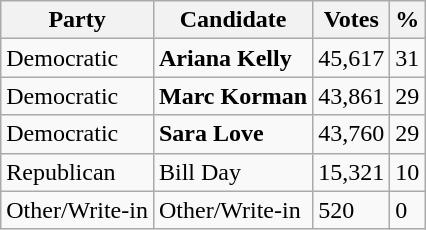<table class="wikitable">
<tr>
<th>Party</th>
<th>Candidate</th>
<th>Votes</th>
<th>%</th>
</tr>
<tr>
<td>Democratic</td>
<td><strong>Ariana Kelly</strong></td>
<td>45,617</td>
<td>31</td>
</tr>
<tr>
<td>Democratic</td>
<td><strong>Marc Korman</strong></td>
<td>43,861</td>
<td>29</td>
</tr>
<tr>
<td>Democratic</td>
<td><strong>Sara Love</strong></td>
<td>43,760</td>
<td>29</td>
</tr>
<tr>
<td>Republican</td>
<td>Bill Day</td>
<td>15,321</td>
<td>10</td>
</tr>
<tr>
<td>Other/Write-in</td>
<td>Other/Write-in</td>
<td>520</td>
<td>0</td>
</tr>
</table>
